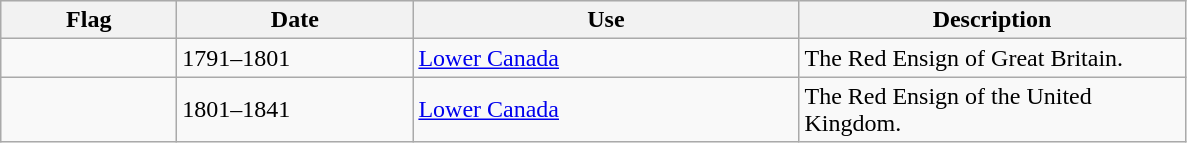<table class="wikitable">
<tr style="background:#efefef;">
<th style="width:110px;">Flag</th>
<th style="width:150px;">Date</th>
<th style="width:250px;">Use</th>
<th style="width:250px;">Description</th>
</tr>
<tr>
<td></td>
<td>1791–1801</td>
<td><a href='#'>Lower Canada</a></td>
<td>The Red Ensign of Great Britain.</td>
</tr>
<tr>
<td></td>
<td>1801–1841</td>
<td><a href='#'>Lower Canada</a></td>
<td>The Red Ensign of the United Kingdom.</td>
</tr>
</table>
